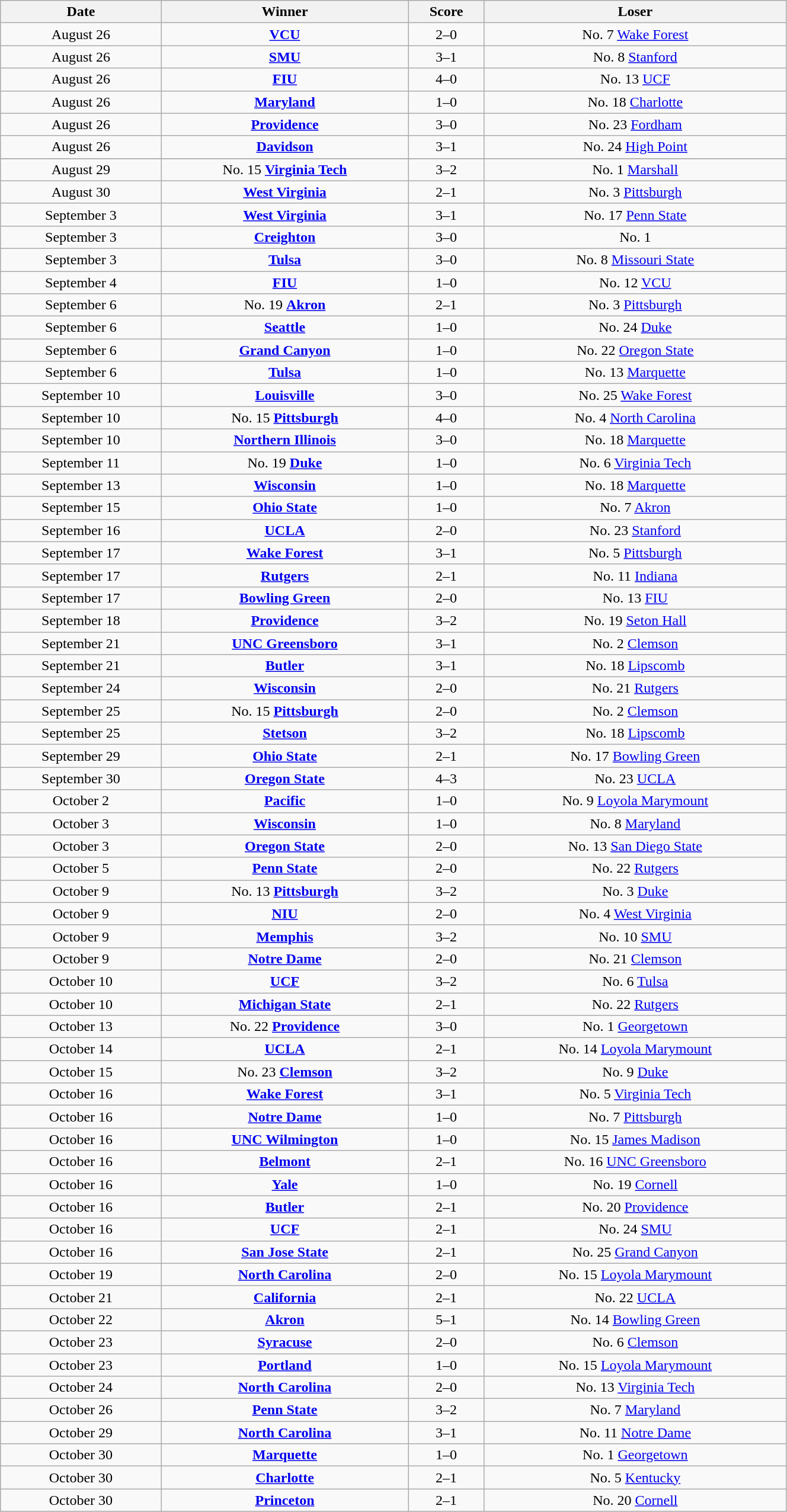<table class="wikitable" style="text-align:center; font-size:100%; width:70%">
<tr>
<th>Date</th>
<th>Winner</th>
<th>Score</th>
<th>Loser</th>
</tr>
<tr>
<td>August 26</td>
<td><strong><a href='#'>VCU</a></strong></td>
<td>2–0</td>
<td>No. 7 <a href='#'>Wake Forest</a></td>
</tr>
<tr>
<td>August 26</td>
<td><strong><a href='#'>SMU</a></strong></td>
<td>3–1</td>
<td>No. 8 <a href='#'>Stanford</a></td>
</tr>
<tr>
<td>August 26</td>
<td><strong><a href='#'>FIU</a></strong></td>
<td>4–0</td>
<td>No. 13 <a href='#'>UCF</a></td>
</tr>
<tr>
<td>August 26</td>
<td><strong><a href='#'>Maryland</a></strong></td>
<td>1–0</td>
<td>No. 18 <a href='#'>Charlotte</a></td>
</tr>
<tr>
<td>August 26</td>
<td><strong><a href='#'>Providence</a></strong></td>
<td>3–0</td>
<td>No. 23 <a href='#'>Fordham</a></td>
</tr>
<tr>
<td>August 26</td>
<td><strong><a href='#'>Davidson</a></strong></td>
<td>3–1</td>
<td>No. 24 <a href='#'>High Point</a></td>
</tr>
<tr>
</tr>
<tr>
<td>August 29</td>
<td>No. 15 <strong><a href='#'>Virginia Tech</a></strong></td>
<td>3–2</td>
<td>No. 1 <a href='#'>Marshall</a></td>
</tr>
<tr>
<td>August 30</td>
<td><a href='#'><strong>West Virginia</strong></a></td>
<td>2–1</td>
<td>No. 3 <a href='#'>Pittsburgh</a></td>
</tr>
<tr>
<td>September 3</td>
<td><a href='#'><strong>West Virginia</strong></a></td>
<td>3–1</td>
<td>No. 17 <a href='#'>Penn State</a></td>
</tr>
<tr>
<td>September 3</td>
<td><a href='#'><strong>Creighton</strong></a></td>
<td>3–0</td>
<td>No. 1 </td>
</tr>
<tr>
<td>September 3</td>
<td><a href='#'><strong>Tulsa</strong></a></td>
<td>3–0</td>
<td>No. 8 <a href='#'>Missouri State</a></td>
</tr>
<tr>
<td>September 4</td>
<td><a href='#'><strong>FIU</strong></a></td>
<td>1–0</td>
<td>No. 12 <a href='#'>VCU</a></td>
</tr>
<tr>
<td>September 6</td>
<td>No. 19 <a href='#'><strong>Akron</strong></a></td>
<td>2–1</td>
<td>No. 3 <a href='#'>Pittsburgh</a></td>
</tr>
<tr>
<td>September 6</td>
<td><strong><a href='#'>Seattle</a></strong></td>
<td>1–0</td>
<td>No. 24 <a href='#'>Duke</a></td>
</tr>
<tr>
<td>September 6</td>
<td><strong><a href='#'>Grand Canyon</a></strong></td>
<td>1–0</td>
<td>No. 22 <a href='#'>Oregon State</a></td>
</tr>
<tr>
<td>September 6</td>
<td><a href='#'><strong>Tulsa</strong></a></td>
<td>1–0</td>
<td>No. 13 <a href='#'>Marquette</a></td>
</tr>
<tr>
<td>September 10</td>
<td><strong><a href='#'>Louisville</a></strong></td>
<td>3–0</td>
<td>No. 25 <a href='#'>Wake Forest</a></td>
</tr>
<tr>
<td>September 10</td>
<td>No. 15 <a href='#'><strong>Pittsburgh</strong></a></td>
<td>4–0</td>
<td>No. 4 <a href='#'>North Carolina</a></td>
</tr>
<tr>
<td>September 10</td>
<td><a href='#'><strong>Northern Illinois</strong></a></td>
<td>3–0</td>
<td>No. 18 <a href='#'>Marquette</a></td>
</tr>
<tr>
<td>September 11</td>
<td>No. 19 <strong><a href='#'>Duke</a></strong></td>
<td>1–0</td>
<td>No. 6 <a href='#'>Virginia Tech</a></td>
</tr>
<tr>
<td>September 13</td>
<td><a href='#'><strong>Wisconsin</strong></a></td>
<td>1–0</td>
<td>No. 18 <a href='#'>Marquette</a></td>
</tr>
<tr>
<td>September 15</td>
<td><strong><a href='#'>Ohio State</a></strong></td>
<td>1–0</td>
<td>No. 7 <a href='#'>Akron</a></td>
</tr>
<tr>
<td>September 16</td>
<td><strong><a href='#'>UCLA</a></strong></td>
<td>2–0</td>
<td>No. 23 <a href='#'>Stanford</a></td>
</tr>
<tr>
<td>September 17</td>
<td><a href='#'><strong>Wake Forest</strong></a></td>
<td>3–1</td>
<td>No. 5 <a href='#'>Pittsburgh</a></td>
</tr>
<tr>
<td>September 17</td>
<td><a href='#'><strong>Rutgers</strong></a></td>
<td>2–1</td>
<td>No. 11 <a href='#'>Indiana</a></td>
</tr>
<tr>
<td>September 17</td>
<td><a href='#'><strong>Bowling Green</strong></a></td>
<td>2–0</td>
<td>No. 13 <a href='#'>FIU</a></td>
</tr>
<tr>
<td>September 18</td>
<td><strong><a href='#'>Providence</a></strong></td>
<td>3–2</td>
<td>No. 19 <a href='#'>Seton Hall</a></td>
</tr>
<tr>
<td>September 21</td>
<td><a href='#'><strong>UNC Greensboro</strong></a></td>
<td>3–1</td>
<td>No. 2 <a href='#'>Clemson</a></td>
</tr>
<tr>
<td>September 21</td>
<td><a href='#'><strong>Butler</strong></a></td>
<td>3–1</td>
<td>No. 18 <a href='#'>Lipscomb</a></td>
</tr>
<tr>
<td>September 24</td>
<td><a href='#'><strong>Wisconsin</strong></a></td>
<td>2–0</td>
<td>No. 21 <a href='#'>Rutgers</a></td>
</tr>
<tr>
<td>September 25</td>
<td>No. 15 <a href='#'><strong>Pittsburgh</strong></a></td>
<td>2–0</td>
<td>No. 2 <a href='#'>Clemson</a></td>
</tr>
<tr>
<td>September 25</td>
<td><a href='#'><strong>Stetson</strong></a></td>
<td>3–2</td>
<td>No. 18 <a href='#'>Lipscomb</a></td>
</tr>
<tr>
<td>September 29</td>
<td><strong><a href='#'>Ohio State</a></strong></td>
<td>2–1</td>
<td>No. 17 <a href='#'>Bowling Green</a></td>
</tr>
<tr>
<td>September 30</td>
<td><strong><a href='#'>Oregon State</a></strong></td>
<td>4–3</td>
<td>No. 23 <a href='#'>UCLA</a></td>
</tr>
<tr>
<td>October 2</td>
<td><strong><a href='#'>Pacific</a></strong></td>
<td>1–0</td>
<td>No. 9 <a href='#'>Loyola Marymount</a></td>
</tr>
<tr>
<td>October 3</td>
<td><strong><a href='#'>Wisconsin</a></strong></td>
<td>1–0</td>
<td>No. 8 <a href='#'>Maryland</a></td>
</tr>
<tr>
<td>October 3</td>
<td><strong><a href='#'>Oregon State</a></strong></td>
<td>2–0</td>
<td>No. 13 <a href='#'>San Diego State</a></td>
</tr>
<tr>
<td>October 5</td>
<td><strong><a href='#'>Penn State</a></strong></td>
<td>2–0</td>
<td>No. 22 <a href='#'>Rutgers</a></td>
</tr>
<tr>
<td>October 9</td>
<td>No. 13 <strong><a href='#'>Pittsburgh</a></strong></td>
<td>3–2</td>
<td>No. 3 <a href='#'>Duke</a></td>
</tr>
<tr>
<td>October 9</td>
<td><strong><a href='#'>NIU</a></strong></td>
<td>2–0</td>
<td>No. 4 <a href='#'>West Virginia</a></td>
</tr>
<tr>
<td>October 9</td>
<td><strong><a href='#'>Memphis</a></strong></td>
<td>3–2</td>
<td>No. 10 <a href='#'>SMU</a></td>
</tr>
<tr>
<td>October 9</td>
<td><strong><a href='#'>Notre Dame</a></strong></td>
<td>2–0</td>
<td>No. 21 <a href='#'>Clemson</a></td>
</tr>
<tr>
<td>October 10</td>
<td><strong><a href='#'>UCF</a></strong></td>
<td>3–2</td>
<td>No. 6 <a href='#'>Tulsa</a></td>
</tr>
<tr>
<td>October 10</td>
<td><strong><a href='#'>Michigan State</a></strong></td>
<td>2–1</td>
<td>No. 22 <a href='#'>Rutgers</a></td>
</tr>
<tr>
<td>October 13</td>
<td>No. 22 <strong><a href='#'>Providence</a></strong></td>
<td>3–0</td>
<td>No. 1 <a href='#'>Georgetown</a></td>
</tr>
<tr>
<td>October 14</td>
<td><strong><a href='#'>UCLA</a></strong></td>
<td>2–1</td>
<td>No. 14 <a href='#'>Loyola Marymount</a></td>
</tr>
<tr>
<td>October 15</td>
<td>No. 23 <strong><a href='#'>Clemson</a></strong></td>
<td>3–2</td>
<td>No. 9 <a href='#'>Duke</a></td>
</tr>
<tr>
<td>October 16</td>
<td><strong><a href='#'>Wake Forest</a></strong></td>
<td>3–1</td>
<td>No. 5 <a href='#'>Virginia Tech</a></td>
</tr>
<tr>
<td>October 16</td>
<td><strong><a href='#'>Notre Dame</a></strong></td>
<td>1–0</td>
<td>No. 7 <a href='#'>Pittsburgh</a></td>
</tr>
<tr>
<td>October 16</td>
<td><strong><a href='#'>UNC Wilmington</a></strong></td>
<td>1–0</td>
<td>No. 15 <a href='#'>James Madison</a></td>
</tr>
<tr>
<td>October 16</td>
<td><strong><a href='#'>Belmont</a></strong></td>
<td>2–1</td>
<td>No. 16 <a href='#'>UNC Greensboro</a></td>
</tr>
<tr>
<td>October 16</td>
<td><strong><a href='#'>Yale</a></strong></td>
<td>1–0</td>
<td>No. 19 <a href='#'>Cornell</a></td>
</tr>
<tr>
<td>October 16</td>
<td><strong><a href='#'>Butler</a></strong></td>
<td>2–1</td>
<td>No. 20 <a href='#'>Providence</a></td>
</tr>
<tr>
<td>October 16</td>
<td><strong><a href='#'>UCF</a></strong></td>
<td>2–1</td>
<td>No. 24 <a href='#'>SMU</a></td>
</tr>
<tr>
<td>October 16</td>
<td><strong><a href='#'>San Jose State</a></strong></td>
<td>2–1</td>
<td>No. 25 <a href='#'>Grand Canyon</a></td>
</tr>
<tr>
<td>October 19</td>
<td><strong><a href='#'>North Carolina</a></strong></td>
<td>2–0</td>
<td>No. 15 <a href='#'>Loyola Marymount</a></td>
</tr>
<tr>
<td>October 21</td>
<td><strong><a href='#'>California</a></strong></td>
<td>2–1</td>
<td>No. 22 <a href='#'>UCLA</a></td>
</tr>
<tr>
<td>October 22</td>
<td><strong><a href='#'>Akron</a></strong></td>
<td>5–1</td>
<td>No. 14 <a href='#'>Bowling Green</a></td>
</tr>
<tr>
<td>October 23</td>
<td><strong><a href='#'>Syracuse</a></strong></td>
<td>2–0</td>
<td>No. 6 <a href='#'>Clemson</a></td>
</tr>
<tr>
<td>October 23</td>
<td><strong><a href='#'>Portland</a></strong></td>
<td>1–0</td>
<td>No. 15 <a href='#'>Loyola Marymount</a></td>
</tr>
<tr>
<td>October 24</td>
<td><strong><a href='#'>North Carolina</a></strong></td>
<td>2–0</td>
<td>No. 13 <a href='#'>Virginia Tech</a></td>
</tr>
<tr>
<td>October 26</td>
<td><strong><a href='#'>Penn State</a></strong></td>
<td>3–2</td>
<td>No. 7 <a href='#'>Maryland</a></td>
</tr>
<tr>
<td>October 29</td>
<td><strong><a href='#'>North Carolina</a></strong></td>
<td>3–1</td>
<td>No. 11 <a href='#'>Notre Dame</a></td>
</tr>
<tr>
<td>October 30</td>
<td><strong><a href='#'>Marquette</a></strong></td>
<td>1–0</td>
<td>No. 1 <a href='#'>Georgetown</a></td>
</tr>
<tr>
<td>October 30</td>
<td><strong><a href='#'>Charlotte</a></strong></td>
<td>2–1</td>
<td>No. 5 <a href='#'>Kentucky</a></td>
</tr>
<tr>
<td>October 30</td>
<td><strong><a href='#'>Princeton</a></strong></td>
<td>2–1</td>
<td>No. 20 <a href='#'>Cornell</a></td>
</tr>
</table>
